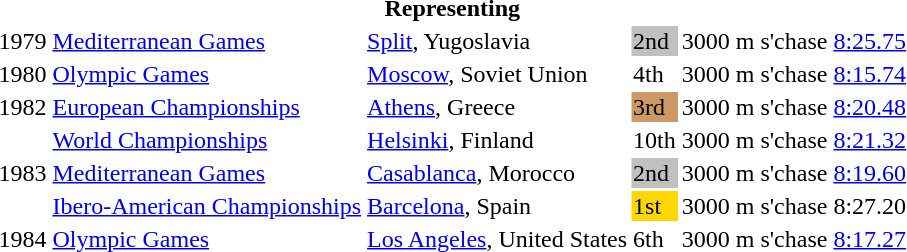<table>
<tr>
<th colspan="6">Representing </th>
</tr>
<tr>
<td>1979</td>
<td><a href='#'>Mediterranean Games</a></td>
<td><a href='#'>Split</a>, Yugoslavia</td>
<td bgcolor=silver>2nd</td>
<td>3000 m s'chase</td>
<td><a href='#'>8:25.75</a></td>
</tr>
<tr>
<td>1980</td>
<td><a href='#'>Olympic Games</a></td>
<td><a href='#'>Moscow</a>, Soviet Union</td>
<td>4th</td>
<td>3000 m s'chase</td>
<td><a href='#'>8:15.74</a></td>
</tr>
<tr>
<td>1982</td>
<td><a href='#'>European Championships</a></td>
<td><a href='#'>Athens</a>, Greece</td>
<td bgcolor="cc9966">3rd</td>
<td>3000 m s'chase</td>
<td><a href='#'>8:20.48</a></td>
</tr>
<tr>
<td rowspan=3>1983</td>
<td><a href='#'>World Championships</a></td>
<td><a href='#'>Helsinki</a>, Finland</td>
<td>10th</td>
<td>3000 m s'chase</td>
<td><a href='#'>8:21.32</a></td>
</tr>
<tr>
<td><a href='#'>Mediterranean Games</a></td>
<td><a href='#'>Casablanca</a>, Morocco</td>
<td bgcolor=silver>2nd</td>
<td>3000 m s'chase</td>
<td><a href='#'>8:19.60</a></td>
</tr>
<tr>
<td><a href='#'>Ibero-American Championships</a></td>
<td><a href='#'>Barcelona</a>, Spain</td>
<td bgcolor=gold>1st</td>
<td>3000 m s'chase</td>
<td>8:27.20</td>
</tr>
<tr>
<td>1984</td>
<td><a href='#'>Olympic Games</a></td>
<td><a href='#'>Los Angeles</a>, United States</td>
<td>6th</td>
<td>3000 m s'chase</td>
<td><a href='#'>8:17.27</a></td>
</tr>
<tr>
</tr>
</table>
